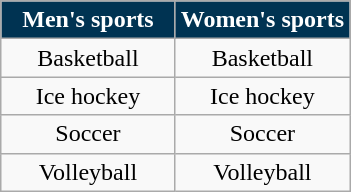<table class="wikitable floatleft" style="text-align:center">
<tr>
<th width="50%" style="background:#003352;color:white;">Men's sports</th>
<th width="50%" style="background:#003352;color:white;">Women's sports</th>
</tr>
<tr>
<td>Basketball</td>
<td>Basketball</td>
</tr>
<tr>
<td>Ice hockey</td>
<td>Ice hockey</td>
</tr>
<tr>
<td>Soccer</td>
<td>Soccer</td>
</tr>
<tr>
<td>Volleyball</td>
<td>Volleyball</td>
</tr>
</table>
